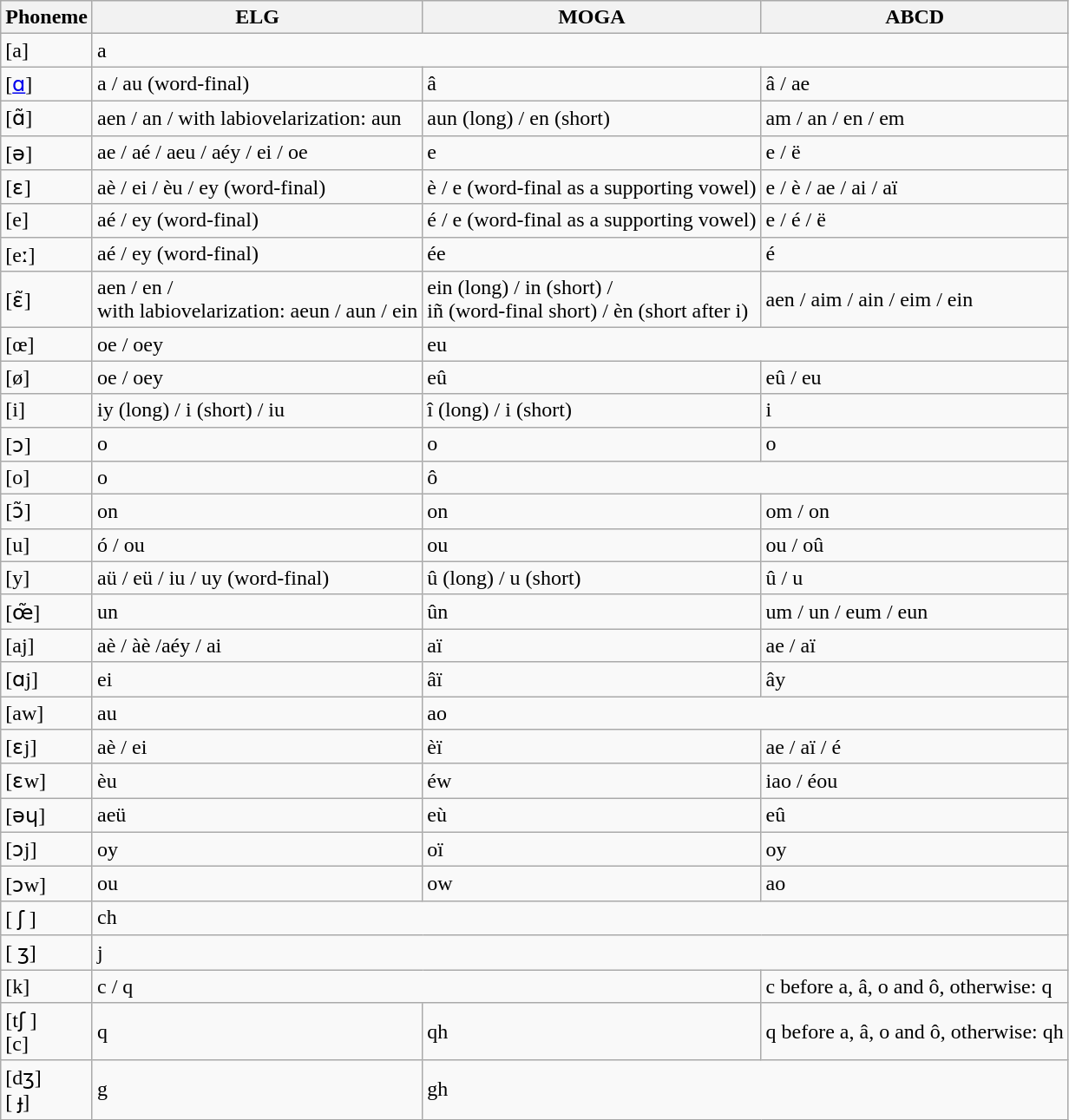<table class="wikitable">
<tr>
<th>Phoneme</th>
<th>ELG</th>
<th>MOGA</th>
<th>ABCD</th>
</tr>
<tr>
<td>[a]</td>
<td colspan="3">a</td>
</tr>
<tr>
<td>[<a href='#'>ɑ</a>]</td>
<td>a / au (word-final)</td>
<td>â</td>
<td>â / ae</td>
</tr>
<tr>
<td>[ɑ̃]</td>
<td>aen / an / with labiovelarization: aun</td>
<td>aun (long) / en (short)</td>
<td>am / an / en / em</td>
</tr>
<tr>
<td>[ə]</td>
<td>ae / aé / aeu / aéy / ei / oe</td>
<td>e</td>
<td>e / ë</td>
</tr>
<tr>
<td>[ɛ]</td>
<td>aè / ei / èu / ey (word-final)</td>
<td>è / e (word-final as a supporting vowel)</td>
<td>e / è / ae / ai / aï</td>
</tr>
<tr>
<td>[e]</td>
<td>aé / ey (word-final)</td>
<td>é / e (word-final as a supporting vowel)</td>
<td>e / é / ë</td>
</tr>
<tr>
<td>[eː]</td>
<td>aé / ey (word-final)</td>
<td>ée</td>
<td>é</td>
</tr>
<tr>
<td>[ɛ̃]</td>
<td>aen / en /<br>with labiovelarization: aeun /  aun / ein</td>
<td>ein (long) / in (short) /<br>iñ (word-final short) / èn (short after i)</td>
<td>aen / aim / ain / eim / ein</td>
</tr>
<tr>
<td>[œ]</td>
<td>oe / oey</td>
<td colspan="2">eu</td>
</tr>
<tr>
<td>[ø]</td>
<td>oe / oey</td>
<td>eû</td>
<td>eû / eu</td>
</tr>
<tr>
<td>[i]</td>
<td>iy (long) / i (short) / iu</td>
<td>î (long) / i (short)</td>
<td>i</td>
</tr>
<tr>
<td>[ɔ]</td>
<td>o</td>
<td>o</td>
<td>o</td>
</tr>
<tr>
<td>[o]</td>
<td>o</td>
<td colspan="2">ô</td>
</tr>
<tr>
<td>[ɔ̃]</td>
<td>on</td>
<td>on</td>
<td>om / on</td>
</tr>
<tr>
<td>[u]</td>
<td>ó / ou</td>
<td>ou</td>
<td>ou / oû</td>
</tr>
<tr>
<td>[y]</td>
<td>aü / eü / iu / uy (word-final)</td>
<td>û (long) / u (short)</td>
<td>û / u</td>
</tr>
<tr>
<td>[œ̃]</td>
<td>un</td>
<td>ûn</td>
<td>um / un / eum / eun</td>
</tr>
<tr>
<td>[aj]</td>
<td>aè / àè /aéy / ai</td>
<td>aï</td>
<td>ae / aï</td>
</tr>
<tr>
<td>[ɑj]</td>
<td>ei</td>
<td>âï</td>
<td>ây</td>
</tr>
<tr>
<td>[aw]</td>
<td>au</td>
<td colspan="2">ao</td>
</tr>
<tr>
<td>[ɛj]</td>
<td>aè / ei</td>
<td>èï</td>
<td>ae / aï / é</td>
</tr>
<tr>
<td>[ɛw]</td>
<td>èu</td>
<td>éw</td>
<td>iao / éou</td>
</tr>
<tr>
<td>[əɥ]</td>
<td>aeü</td>
<td>eù</td>
<td>eû</td>
</tr>
<tr>
<td>[ɔj]</td>
<td>oy</td>
<td>oï</td>
<td>oy</td>
</tr>
<tr>
<td>[ɔw]</td>
<td>ou</td>
<td>ow</td>
<td>ao</td>
</tr>
<tr>
<td>[ ʃ ]</td>
<td colspan="3">ch</td>
</tr>
<tr>
<td>[ ʒ]</td>
<td colspan="3">j</td>
</tr>
<tr>
<td>[k]</td>
<td colspan="2">c / q</td>
<td>c before a, â, o and ô, otherwise: q</td>
</tr>
<tr>
<td>[tʃ ]<br>[c]</td>
<td>q</td>
<td>qh</td>
<td>q before a, â, o and ô, otherwise: qh</td>
</tr>
<tr>
<td>[dʒ]<br>[ ɟ]</td>
<td>g</td>
<td colspan="2">gh</td>
</tr>
</table>
